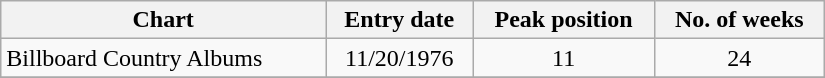<table border=1 cellspacing=0 cellpadding=2 width="550px" class="wikitable">
<tr>
<th align="center">Chart</th>
<th align="center">Entry date</th>
<th align="center">Peak position</th>
<th align="center">No. of weeks</th>
</tr>
<tr>
<td align="left">Billboard Country Albums</td>
<td align="center">11/20/1976</td>
<td align="center">11</td>
<td align="center">24</td>
</tr>
<tr>
</tr>
</table>
